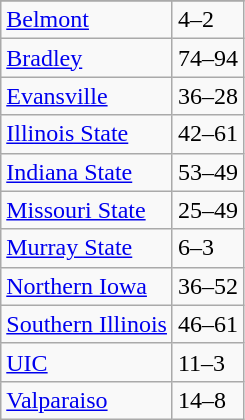<table class="wikitable">
<tr>
</tr>
<tr align=left>
<td><a href='#'>Belmont</a></td>
<td>4–2</td>
</tr>
<tr align=left>
<td><a href='#'>Bradley</a></td>
<td>74–94</td>
</tr>
<tr align=left>
<td><a href='#'>Evansville</a></td>
<td>36–28</td>
</tr>
<tr align=left>
<td><a href='#'>Illinois State</a></td>
<td>42–61</td>
</tr>
<tr align=left>
<td><a href='#'>Indiana State</a></td>
<td>53–49</td>
</tr>
<tr align=left>
<td><a href='#'>Missouri State</a></td>
<td>25–49</td>
</tr>
<tr align=left>
<td><a href='#'>Murray State</a></td>
<td>6–3</td>
</tr>
<tr align=left>
<td><a href='#'>Northern Iowa</a></td>
<td>36–52</td>
</tr>
<tr align=left>
<td><a href='#'>Southern Illinois</a></td>
<td>46–61</td>
</tr>
<tr align=left>
<td><a href='#'>UIC</a></td>
<td>11–3</td>
</tr>
<tr align=left>
<td><a href='#'>Valparaiso</a></td>
<td>14–8</td>
</tr>
</table>
